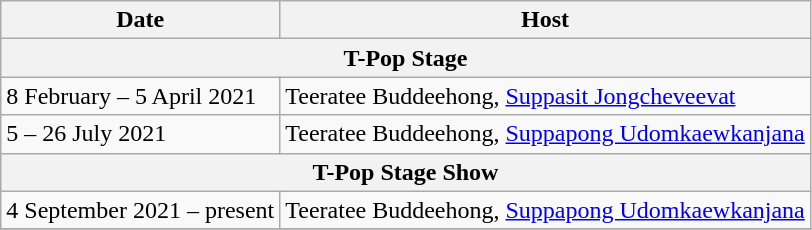<table class="wikitable">
<tr>
<th>Date</th>
<th>Host</th>
</tr>
<tr>
<th colspan="2">T-Pop Stage</th>
</tr>
<tr>
<td>8 February – 5 April 2021</td>
<td>Teeratee Buddeehong, <a href='#'>Suppasit Jongcheveevat</a></td>
</tr>
<tr>
<td>5 – 26 July 2021</td>
<td>Teeratee Buddeehong, <a href='#'>Suppapong Udomkaewkanjana</a></td>
</tr>
<tr>
<th colspan="2">T-Pop Stage Show</th>
</tr>
<tr>
<td>4 September 2021 – present</td>
<td>Teeratee Buddeehong, <a href='#'>Suppapong Udomkaewkanjana</a></td>
</tr>
<tr>
</tr>
</table>
